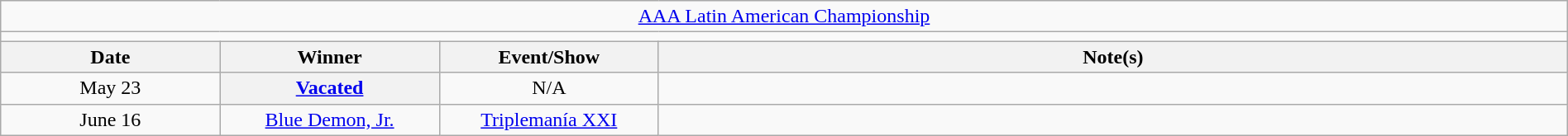<table class="wikitable" style="text-align:center; width:100%;">
<tr>
<td colspan="5"><a href='#'>AAA Latin American Championship</a></td>
</tr>
<tr>
<td colspan="5"><strong></strong></td>
</tr>
<tr>
<th width="14%">Date</th>
<th width="14%">Winner</th>
<th width="14%">Event/Show</th>
<th width="58%">Note(s)</th>
</tr>
<tr>
<td>May 23</td>
<th><a href='#'>Vacated</a></th>
<td>N/A</td>
<td align="left"></td>
</tr>
<tr>
<td>June 16</td>
<td><a href='#'>Blue Demon, Jr.</a></td>
<td><a href='#'>Triplemanía XXI</a></td>
<td align="left"></td>
</tr>
</table>
